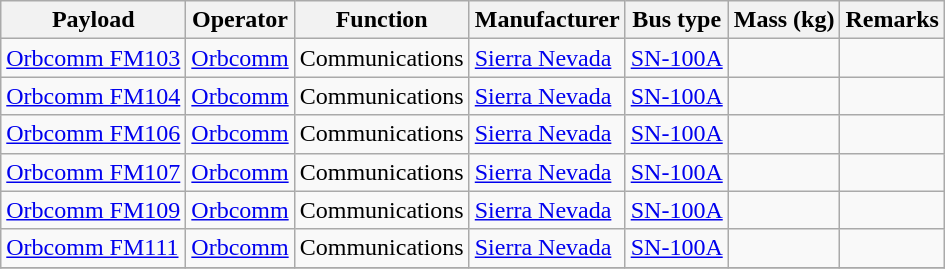<table class="wikitable sortable">
<tr>
<th>Payload</th>
<th>Operator</th>
<th>Function</th>
<th>Manufacturer</th>
<th>Bus type</th>
<th>Mass (kg)</th>
<th class="unsortable">Remarks</th>
</tr>
<tr>
<td><a href='#'>Orbcomm FM103</a></td>
<td><a href='#'>Orbcomm</a></td>
<td>Communications</td>
<td><a href='#'>Sierra Nevada</a></td>
<td><a href='#'>SN-100A</a></td>
<td></td>
<td></td>
</tr>
<tr>
<td><a href='#'>Orbcomm FM104</a></td>
<td><a href='#'>Orbcomm</a></td>
<td>Communications</td>
<td><a href='#'>Sierra Nevada</a></td>
<td><a href='#'>SN-100A</a></td>
<td></td>
<td></td>
</tr>
<tr>
<td><a href='#'>Orbcomm FM106</a></td>
<td><a href='#'>Orbcomm</a></td>
<td>Communications</td>
<td><a href='#'>Sierra Nevada</a></td>
<td><a href='#'>SN-100A</a></td>
<td></td>
<td></td>
</tr>
<tr>
<td><a href='#'>Orbcomm FM107</a></td>
<td><a href='#'>Orbcomm</a></td>
<td>Communications</td>
<td><a href='#'>Sierra Nevada</a></td>
<td><a href='#'>SN-100A</a></td>
<td></td>
<td></td>
</tr>
<tr>
<td><a href='#'>Orbcomm FM109</a></td>
<td><a href='#'>Orbcomm</a></td>
<td>Communications</td>
<td><a href='#'>Sierra Nevada</a></td>
<td><a href='#'>SN-100A</a></td>
<td></td>
<td></td>
</tr>
<tr>
<td><a href='#'>Orbcomm FM111</a></td>
<td><a href='#'>Orbcomm</a></td>
<td>Communications</td>
<td><a href='#'>Sierra Nevada</a></td>
<td><a href='#'>SN-100A</a></td>
<td></td>
<td></td>
</tr>
<tr>
</tr>
</table>
